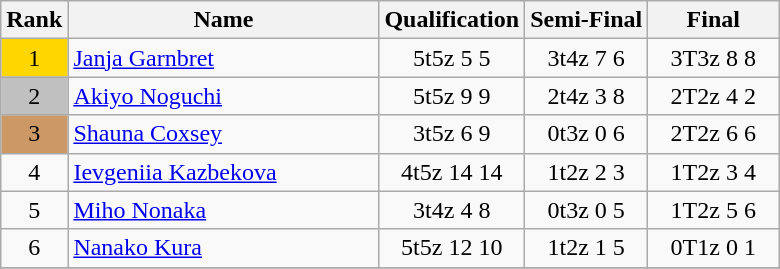<table class="wikitable sortable" style="text-align:center">
<tr>
<th>Rank</th>
<th width = "200">Name</th>
<th colspan="1" rowspan="1">Qualification</th>
<th colspan="1" rowspan="1">Semi-Final</th>
<th width = "80">Final</th>
</tr>
<tr>
<td align="center" style="background: gold">1</td>
<td align="left"> <a href='#'>Janja Garnbret</a></td>
<td>5t5z 5 5</td>
<td>3t4z 7 6</td>
<td align="center">3T3z 8 8</td>
</tr>
<tr>
<td align="center" style="background: silver">2</td>
<td align="left"> <a href='#'>Akiyo Noguchi</a></td>
<td>5t5z 9 9</td>
<td>2t4z 3 8</td>
<td align="center">2T2z 4 2</td>
</tr>
<tr>
<td align="center" style="background: #cc9966">3</td>
<td align="left"> <a href='#'>Shauna Coxsey</a></td>
<td>3t5z 6 9</td>
<td>0t3z 0 6</td>
<td align="center">2T2z 6 6</td>
</tr>
<tr>
<td align="center">4</td>
<td align="left"> <a href='#'>Ievgeniia Kazbekova</a></td>
<td>4t5z 14 14</td>
<td>1t2z 2 3</td>
<td align="center">1T2z 3 4</td>
</tr>
<tr>
<td align="center">5</td>
<td align="left"> <a href='#'>Miho Nonaka</a></td>
<td>3t4z 4 8</td>
<td>0t3z 0 5</td>
<td align="center">1T2z 5 6</td>
</tr>
<tr>
<td align="center">6</td>
<td align="left"> <a href='#'>Nanako Kura</a></td>
<td>5t5z 12 10</td>
<td>1t2z 1 5</td>
<td align="center">0T1z 0 1</td>
</tr>
<tr>
</tr>
</table>
